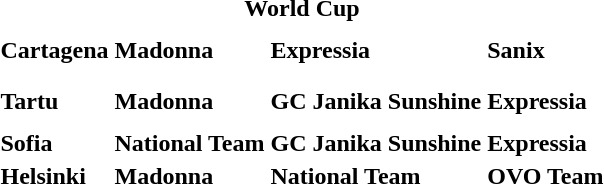<table>
<tr>
<td colspan="4" style="text-align:center;"><strong>World Cup</strong></td>
</tr>
<tr>
<th scope=row style="text-align:left">Cartagena</th>
<td style="height:30px;"> <strong>Madonna</strong></td>
<td style="height:30px;"> <strong>Expressia</strong></td>
<td style="height:30px;"> <strong>Sanix</strong></td>
</tr>
<tr>
<th scope=row style="text-align:left">Tartu</th>
<td style="height:30px;"> <strong>Madonna</strong></td>
<td style="height:30px;"> <strong>GC Janika Sunshine</strong></td>
<td style="height:30px;"> <strong>Expressia</strong></td>
</tr>
<tr>
<th scope=row style="text-align:left">Sofia</th>
<td> <strong>National Team</strong></td>
<td> <strong>GC Janika Sunshine</strong></td>
<td> <strong>Expressia</strong></td>
</tr>
<tr>
<th scope=row style="text-align:left">Helsinki</th>
<td> <strong>Madonna</strong></td>
<td> <strong>National Team</strong></td>
<td> <strong>OVO Team</strong></td>
</tr>
<tr>
</tr>
</table>
